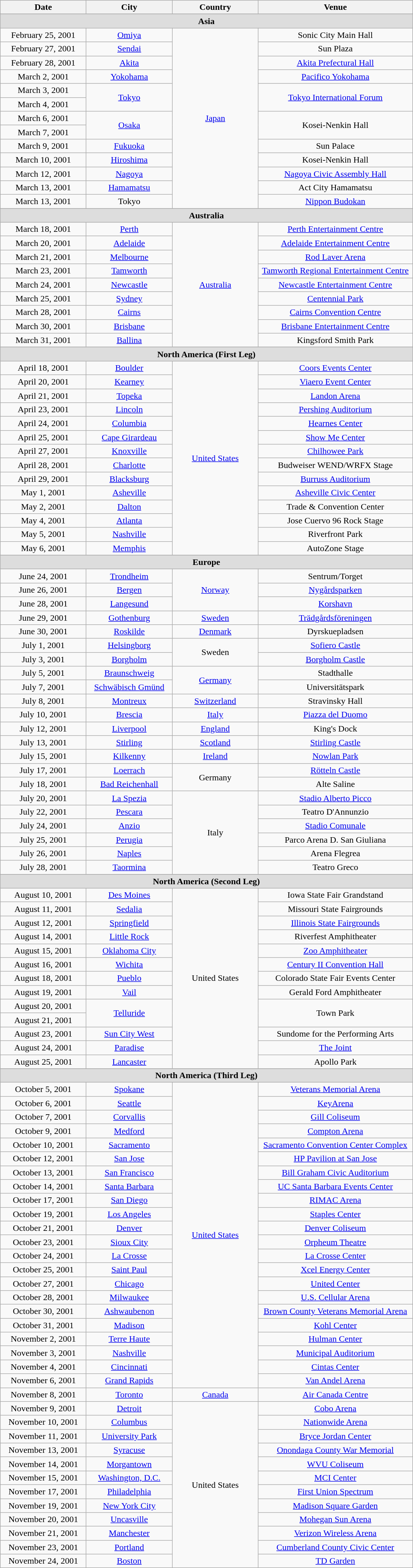<table class="wikitable" style="text-align:center;">
<tr>
<th width="150">Date</th>
<th width="150">City</th>
<th width="150">Country</th>
<th width="275">Venue</th>
</tr>
<tr>
</tr>
<tr style="background:#ddd;">
<td colspan="4"><strong>Asia</strong></td>
</tr>
<tr>
<td>February 25, 2001</td>
<td><a href='#'>Omiya</a></td>
<td rowspan="13"><a href='#'>Japan</a></td>
<td>Sonic City Main Hall</td>
</tr>
<tr>
<td>February 27, 2001</td>
<td><a href='#'>Sendai</a></td>
<td>Sun Plaza</td>
</tr>
<tr>
<td>February 28, 2001</td>
<td><a href='#'>Akita</a></td>
<td><a href='#'>Akita Prefectural Hall</a></td>
</tr>
<tr>
<td>March 2, 2001</td>
<td><a href='#'>Yokohama</a></td>
<td><a href='#'>Pacifico Yokohama</a></td>
</tr>
<tr>
<td>March 3, 2001</td>
<td rowspan="2"><a href='#'>Tokyo</a></td>
<td rowspan="2"><a href='#'>Tokyo International Forum</a></td>
</tr>
<tr>
<td>March 4, 2001</td>
</tr>
<tr>
<td>March 6, 2001</td>
<td rowspan="2"><a href='#'>Osaka</a></td>
<td rowspan="2">Kosei-Nenkin Hall</td>
</tr>
<tr>
<td>March 7, 2001</td>
</tr>
<tr>
<td>March 9, 2001</td>
<td><a href='#'>Fukuoka</a></td>
<td>Sun Palace</td>
</tr>
<tr>
<td>March 10, 2001</td>
<td><a href='#'>Hiroshima</a></td>
<td>Kosei-Nenkin Hall</td>
</tr>
<tr>
<td>March 12, 2001</td>
<td><a href='#'>Nagoya</a></td>
<td><a href='#'>Nagoya Civic Assembly Hall</a></td>
</tr>
<tr>
<td>March 13, 2001</td>
<td><a href='#'>Hamamatsu</a></td>
<td>Act City Hamamatsu</td>
</tr>
<tr>
<td>March 13, 2001</td>
<td>Tokyo</td>
<td><a href='#'>Nippon Budokan</a></td>
</tr>
<tr>
</tr>
<tr style="background:#ddd;">
<td colspan="4"><strong>Australia</strong></td>
</tr>
<tr>
<td>March 18, 2001</td>
<td><a href='#'>Perth</a></td>
<td rowspan="9"><a href='#'>Australia</a></td>
<td><a href='#'>Perth Entertainment Centre</a></td>
</tr>
<tr>
<td>March 20, 2001</td>
<td><a href='#'>Adelaide</a></td>
<td><a href='#'>Adelaide Entertainment Centre</a></td>
</tr>
<tr>
<td>March 21, 2001</td>
<td><a href='#'>Melbourne</a></td>
<td><a href='#'>Rod Laver Arena</a></td>
</tr>
<tr>
<td>March 23, 2001</td>
<td><a href='#'>Tamworth</a></td>
<td><a href='#'>Tamworth Regional Entertainment Centre</a></td>
</tr>
<tr>
<td>March 24, 2001</td>
<td><a href='#'>Newcastle</a></td>
<td><a href='#'>Newcastle Entertainment Centre</a></td>
</tr>
<tr>
<td>March 25, 2001</td>
<td><a href='#'>Sydney</a></td>
<td><a href='#'>Centennial Park</a></td>
</tr>
<tr>
<td>March 28, 2001</td>
<td><a href='#'>Cairns</a></td>
<td><a href='#'>Cairns Convention Centre</a></td>
</tr>
<tr>
<td>March 30, 2001</td>
<td><a href='#'>Brisbane</a></td>
<td><a href='#'>Brisbane Entertainment Centre</a></td>
</tr>
<tr>
<td>March 31, 2001</td>
<td><a href='#'>Ballina</a></td>
<td>Kingsford Smith Park</td>
</tr>
<tr>
</tr>
<tr style="background:#ddd;">
<td colspan="4"><strong>North America (First Leg)</strong></td>
</tr>
<tr>
<td>April 18, 2001</td>
<td><a href='#'>Boulder</a></td>
<td rowspan="14"><a href='#'>United States</a></td>
<td><a href='#'>Coors Events Center</a></td>
</tr>
<tr>
<td>April 20, 2001</td>
<td><a href='#'>Kearney</a></td>
<td><a href='#'>Viaero Event Center</a></td>
</tr>
<tr>
<td>April 21, 2001</td>
<td><a href='#'>Topeka</a></td>
<td><a href='#'>Landon Arena</a></td>
</tr>
<tr>
<td>April 23, 2001</td>
<td><a href='#'>Lincoln</a></td>
<td><a href='#'>Pershing Auditorium</a></td>
</tr>
<tr>
<td>April 24, 2001</td>
<td><a href='#'>Columbia</a></td>
<td><a href='#'>Hearnes Center</a></td>
</tr>
<tr>
<td>April 25, 2001</td>
<td><a href='#'>Cape Girardeau</a></td>
<td><a href='#'>Show Me Center</a></td>
</tr>
<tr>
<td>April 27, 2001</td>
<td><a href='#'>Knoxville</a></td>
<td><a href='#'>Chilhowee Park</a></td>
</tr>
<tr>
<td>April 28, 2001</td>
<td><a href='#'>Charlotte</a></td>
<td>Budweiser WEND/WRFX Stage</td>
</tr>
<tr>
<td>April 29, 2001</td>
<td><a href='#'>Blacksburg</a></td>
<td><a href='#'>Burruss Auditorium</a></td>
</tr>
<tr>
<td>May 1, 2001</td>
<td><a href='#'>Asheville</a></td>
<td><a href='#'>Asheville Civic Center</a></td>
</tr>
<tr>
<td>May 2, 2001</td>
<td><a href='#'>Dalton</a></td>
<td>Trade & Convention Center</td>
</tr>
<tr>
<td>May 4, 2001</td>
<td><a href='#'>Atlanta</a></td>
<td>Jose Cuervo 96 Rock Stage</td>
</tr>
<tr>
<td>May 5, 2001</td>
<td><a href='#'>Nashville</a></td>
<td>Riverfront Park</td>
</tr>
<tr>
<td>May 6, 2001</td>
<td><a href='#'>Memphis</a></td>
<td>AutoZone Stage</td>
</tr>
<tr>
</tr>
<tr style="background:#ddd;">
<td colspan="4"><strong>Europe</strong></td>
</tr>
<tr>
<td>June 24, 2001</td>
<td><a href='#'>Trondheim</a></td>
<td rowspan="3"><a href='#'>Norway</a></td>
<td>Sentrum/Torget</td>
</tr>
<tr>
<td>June 26, 2001</td>
<td><a href='#'>Bergen</a></td>
<td><a href='#'>Nygårdsparken</a></td>
</tr>
<tr>
<td>June 28, 2001</td>
<td><a href='#'>Langesund</a></td>
<td><a href='#'>Korshavn</a></td>
</tr>
<tr>
<td>June 29, 2001</td>
<td><a href='#'>Gothenburg</a></td>
<td><a href='#'>Sweden</a></td>
<td><a href='#'>Trädgårdsföreningen</a></td>
</tr>
<tr>
<td>June 30, 2001</td>
<td><a href='#'>Roskilde</a></td>
<td><a href='#'>Denmark</a></td>
<td>Dyrskuepladsen</td>
</tr>
<tr>
<td>July 1, 2001</td>
<td><a href='#'>Helsingborg</a></td>
<td rowspan="2">Sweden</td>
<td><a href='#'>Sofiero Castle</a></td>
</tr>
<tr>
<td>July 3, 2001</td>
<td><a href='#'>Borgholm</a></td>
<td><a href='#'>Borgholm Castle</a></td>
</tr>
<tr>
<td>July 5, 2001</td>
<td><a href='#'>Braunschweig</a></td>
<td rowspan="2"><a href='#'>Germany</a></td>
<td>Stadthalle</td>
</tr>
<tr>
<td>July 7, 2001</td>
<td><a href='#'>Schwäbisch Gmünd</a></td>
<td>Universitätspark</td>
</tr>
<tr>
<td>July 8, 2001</td>
<td><a href='#'>Montreux</a></td>
<td><a href='#'>Switzerland</a></td>
<td>Stravinsky Hall</td>
</tr>
<tr>
<td>July 10, 2001</td>
<td><a href='#'>Brescia</a></td>
<td><a href='#'>Italy</a></td>
<td><a href='#'>Piazza del Duomo</a></td>
</tr>
<tr>
<td>July 12, 2001</td>
<td><a href='#'>Liverpool</a></td>
<td><a href='#'>England</a></td>
<td>King's Dock</td>
</tr>
<tr>
<td>July 13, 2001</td>
<td><a href='#'>Stirling</a></td>
<td><a href='#'>Scotland</a></td>
<td><a href='#'>Stirling Castle</a></td>
</tr>
<tr>
<td>July 15, 2001</td>
<td><a href='#'>Kilkenny</a></td>
<td><a href='#'>Ireland</a></td>
<td><a href='#'>Nowlan Park</a></td>
</tr>
<tr>
<td>July 17, 2001</td>
<td><a href='#'>Loerrach</a></td>
<td rowspan="2">Germany</td>
<td><a href='#'>Rötteln Castle</a></td>
</tr>
<tr>
<td>July 18, 2001</td>
<td><a href='#'>Bad Reichenhall</a></td>
<td>Alte Saline</td>
</tr>
<tr>
<td>July 20, 2001</td>
<td><a href='#'>La Spezia</a></td>
<td rowspan="6">Italy</td>
<td><a href='#'>Stadio Alberto Picco</a></td>
</tr>
<tr>
<td>July 22, 2001</td>
<td><a href='#'>Pescara</a></td>
<td>Teatro D'Annunzio</td>
</tr>
<tr>
<td>July 24, 2001</td>
<td><a href='#'>Anzio</a></td>
<td><a href='#'>Stadio Comunale</a></td>
</tr>
<tr>
<td>July 25, 2001</td>
<td><a href='#'>Perugia</a></td>
<td>Parco Arena D. San Giuliana</td>
</tr>
<tr>
<td>July 26, 2001</td>
<td><a href='#'>Naples</a></td>
<td>Arena Flegrea</td>
</tr>
<tr>
<td>July 28, 2001</td>
<td><a href='#'>Taormina</a></td>
<td>Teatro Greco</td>
</tr>
<tr>
</tr>
<tr style="background:#ddd;">
<td colspan="4"><strong>North America (Second Leg)</strong></td>
</tr>
<tr>
<td>August 10, 2001</td>
<td><a href='#'>Des Moines</a></td>
<td rowspan="13">United States</td>
<td>Iowa State Fair Grandstand</td>
</tr>
<tr>
<td>August 11, 2001</td>
<td><a href='#'>Sedalia</a></td>
<td>Missouri State Fairgrounds</td>
</tr>
<tr>
<td>August 12, 2001</td>
<td><a href='#'>Springfield</a></td>
<td><a href='#'>Illinois State Fairgrounds</a></td>
</tr>
<tr>
<td>August 14, 2001</td>
<td><a href='#'>Little Rock</a></td>
<td>Riverfest Amphitheater</td>
</tr>
<tr>
<td>August 15, 2001</td>
<td><a href='#'>Oklahoma City</a></td>
<td><a href='#'>Zoo Amphitheater</a></td>
</tr>
<tr>
<td>August 16, 2001</td>
<td><a href='#'>Wichita</a></td>
<td><a href='#'>Century II Convention Hall</a></td>
</tr>
<tr>
<td>August 18, 2001</td>
<td><a href='#'>Pueblo</a></td>
<td>Colorado State Fair Events Center</td>
</tr>
<tr>
<td>August 19, 2001</td>
<td><a href='#'>Vail</a></td>
<td>Gerald Ford Amphitheater</td>
</tr>
<tr>
<td>August 20, 2001</td>
<td rowspan="2"><a href='#'>Telluride</a></td>
<td rowspan="2">Town Park</td>
</tr>
<tr>
<td>August 21, 2001</td>
</tr>
<tr>
<td>August 23, 2001</td>
<td><a href='#'>Sun City West</a></td>
<td>Sundome for the Performing Arts</td>
</tr>
<tr>
<td>August 24, 2001</td>
<td><a href='#'>Paradise</a></td>
<td><a href='#'>The Joint</a></td>
</tr>
<tr>
<td>August 25, 2001</td>
<td><a href='#'>Lancaster</a></td>
<td>Apollo Park</td>
</tr>
<tr>
</tr>
<tr style="background:#ddd;">
<td colspan="4"><strong>North America (Third Leg)</strong></td>
</tr>
<tr>
<td>October 5, 2001</td>
<td><a href='#'>Spokane</a></td>
<td rowspan="22"><a href='#'>United States</a></td>
<td><a href='#'>Veterans Memorial Arena</a></td>
</tr>
<tr>
<td>October 6, 2001</td>
<td><a href='#'>Seattle</a></td>
<td><a href='#'>KeyArena</a></td>
</tr>
<tr>
<td>October 7, 2001</td>
<td><a href='#'>Corvallis</a></td>
<td><a href='#'>Gill Coliseum</a></td>
</tr>
<tr>
<td>October 9, 2001</td>
<td><a href='#'>Medford</a></td>
<td><a href='#'>Compton Arena</a></td>
</tr>
<tr>
<td>October 10, 2001</td>
<td><a href='#'>Sacramento</a></td>
<td><a href='#'>Sacramento Convention Center Complex</a></td>
</tr>
<tr>
<td>October 12, 2001</td>
<td><a href='#'>San Jose</a></td>
<td><a href='#'>HP Pavilion at San Jose</a></td>
</tr>
<tr>
<td>October 13, 2001</td>
<td><a href='#'>San Francisco</a></td>
<td><a href='#'>Bill Graham Civic Auditorium</a></td>
</tr>
<tr>
<td>October 14, 2001</td>
<td><a href='#'>Santa Barbara</a></td>
<td><a href='#'>UC Santa Barbara Events Center</a></td>
</tr>
<tr>
<td>October 17, 2001</td>
<td><a href='#'>San Diego</a></td>
<td><a href='#'>RIMAC Arena</a></td>
</tr>
<tr>
<td>October 19, 2001</td>
<td><a href='#'>Los Angeles</a></td>
<td><a href='#'>Staples Center</a></td>
</tr>
<tr>
<td>October 21, 2001</td>
<td><a href='#'>Denver</a></td>
<td><a href='#'>Denver Coliseum</a></td>
</tr>
<tr>
<td>October 23, 2001</td>
<td><a href='#'>Sioux City</a></td>
<td><a href='#'>Orpheum Theatre</a></td>
</tr>
<tr>
<td>October 24, 2001</td>
<td><a href='#'>La Crosse</a></td>
<td><a href='#'>La Crosse Center</a></td>
</tr>
<tr>
<td>October 25, 2001</td>
<td><a href='#'>Saint Paul</a></td>
<td><a href='#'>Xcel Energy Center</a></td>
</tr>
<tr>
<td>October 27, 2001</td>
<td><a href='#'>Chicago</a></td>
<td><a href='#'>United Center</a></td>
</tr>
<tr>
<td>October 28, 2001</td>
<td><a href='#'>Milwaukee</a></td>
<td><a href='#'>U.S. Cellular Arena</a></td>
</tr>
<tr>
<td>October 30, 2001</td>
<td><a href='#'>Ashwaubenon</a></td>
<td><a href='#'>Brown County Veterans Memorial Arena</a></td>
</tr>
<tr>
<td>October 31, 2001</td>
<td><a href='#'>Madison</a></td>
<td><a href='#'>Kohl Center</a></td>
</tr>
<tr>
<td>November 2, 2001</td>
<td><a href='#'>Terre Haute</a></td>
<td><a href='#'>Hulman Center</a></td>
</tr>
<tr>
<td>November 3, 2001</td>
<td><a href='#'>Nashville</a></td>
<td><a href='#'>Municipal Auditorium</a></td>
</tr>
<tr>
<td>November 4, 2001</td>
<td><a href='#'>Cincinnati</a></td>
<td><a href='#'>Cintas Center</a></td>
</tr>
<tr>
<td>November 6, 2001</td>
<td><a href='#'>Grand Rapids</a></td>
<td><a href='#'>Van Andel Arena</a></td>
</tr>
<tr>
<td>November 8, 2001</td>
<td><a href='#'>Toronto</a></td>
<td><a href='#'>Canada</a></td>
<td><a href='#'>Air Canada Centre</a></td>
</tr>
<tr>
<td>November 9, 2001</td>
<td><a href='#'>Detroit</a></td>
<td rowspan="12">United States</td>
<td><a href='#'>Cobo Arena</a></td>
</tr>
<tr>
<td>November 10, 2001</td>
<td><a href='#'>Columbus</a></td>
<td><a href='#'>Nationwide Arena</a></td>
</tr>
<tr>
<td>November 11, 2001</td>
<td><a href='#'>University Park</a></td>
<td><a href='#'>Bryce Jordan Center</a></td>
</tr>
<tr>
<td>November 13, 2001</td>
<td><a href='#'>Syracuse</a></td>
<td><a href='#'>Onondaga County War Memorial</a></td>
</tr>
<tr>
<td>November 14, 2001</td>
<td><a href='#'>Morgantown</a></td>
<td><a href='#'>WVU Coliseum</a></td>
</tr>
<tr>
<td>November 15, 2001</td>
<td><a href='#'>Washington, D.C.</a></td>
<td><a href='#'>MCI Center</a></td>
</tr>
<tr>
<td>November 17, 2001</td>
<td><a href='#'>Philadelphia</a></td>
<td><a href='#'>First Union Spectrum</a></td>
</tr>
<tr>
<td>November 19, 2001</td>
<td><a href='#'>New York City</a></td>
<td><a href='#'>Madison Square Garden</a></td>
</tr>
<tr>
<td>November 20, 2001</td>
<td><a href='#'>Uncasville</a></td>
<td><a href='#'>Mohegan Sun Arena</a></td>
</tr>
<tr>
<td>November 21, 2001</td>
<td><a href='#'>Manchester</a></td>
<td><a href='#'>Verizon Wireless Arena</a></td>
</tr>
<tr>
<td>November 23, 2001</td>
<td><a href='#'>Portland</a></td>
<td><a href='#'>Cumberland County Civic Center</a></td>
</tr>
<tr>
<td>November 24, 2001</td>
<td><a href='#'>Boston</a></td>
<td><a href='#'>TD Garden</a></td>
</tr>
</table>
